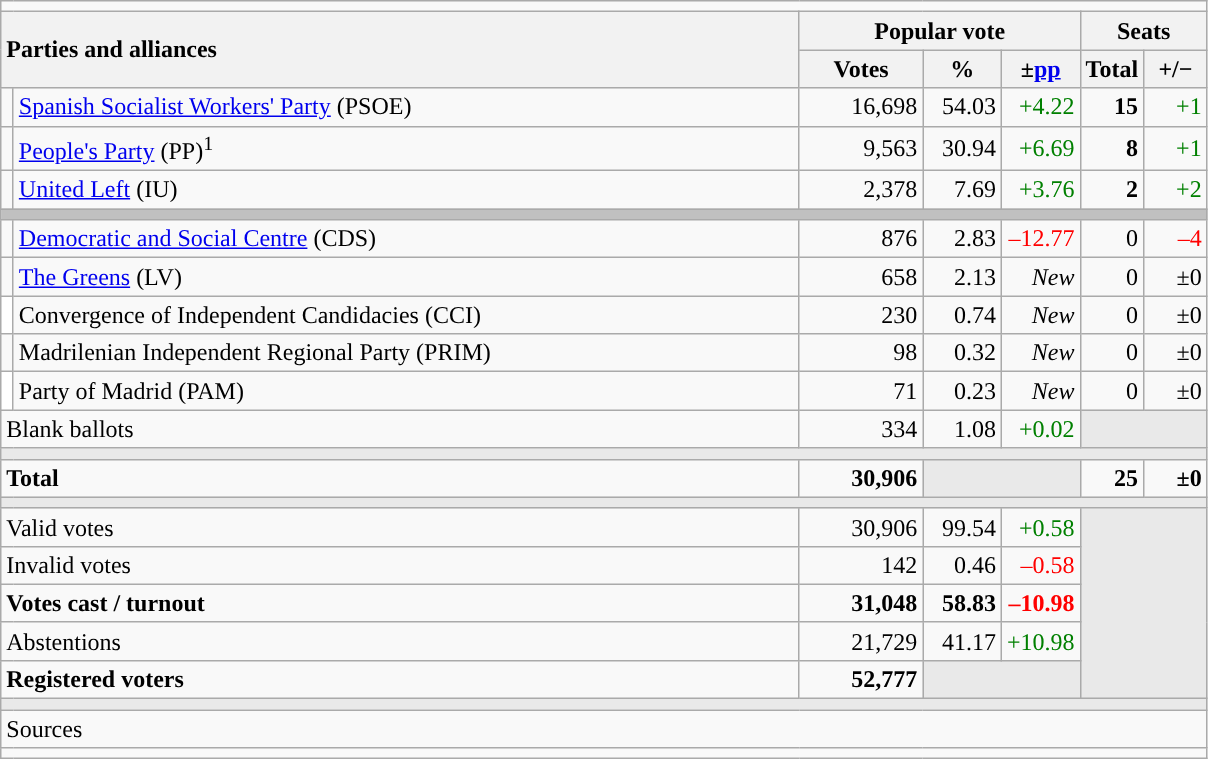<table class="wikitable" style="text-align:right;">
<tr>
<td colspan="7"></td>
</tr>
<tr>
<th style="text-align:left;" rowspan="2" colspan="2" width="525">Parties and alliances</th>
<th colspan="3">Popular vote</th>
<th colspan="2">Seats</th>
</tr>
<tr>
<th width="75">Votes</th>
<th width="45">%</th>
<th width="45">±<a href='#'>pp</a></th>
<th width="35">Total</th>
<th width="35">+/−</th>
</tr>
<tr>
<td width="1" style="color:inherit;background:"></td>
<td align="left"><a href='#'>Spanish Socialist Workers' Party</a> (PSOE)</td>
<td>16,698</td>
<td>54.03</td>
<td style="color:green;">+4.22</td>
<td><strong>15</strong></td>
<td style="color:green;">+1</td>
</tr>
<tr>
<td style="color:inherit;background:"></td>
<td align="left"><a href='#'>People's Party</a> (PP)<sup>1</sup></td>
<td>9,563</td>
<td>30.94</td>
<td style="color:green;">+6.69</td>
<td><strong>8</strong></td>
<td style="color:green;">+1</td>
</tr>
<tr>
<td style="color:inherit;background:"></td>
<td align="left"><a href='#'>United Left</a> (IU)</td>
<td>2,378</td>
<td>7.69</td>
<td style="color:green;">+3.76</td>
<td><strong>2</strong></td>
<td style="color:green;">+2</td>
</tr>
<tr>
<td colspan="7" bgcolor="#C0C0C0"></td>
</tr>
<tr>
<td style="color:inherit;background:"></td>
<td align="left"><a href='#'>Democratic and Social Centre</a> (CDS)</td>
<td>876</td>
<td>2.83</td>
<td style="color:red;">–12.77</td>
<td>0</td>
<td style="color:red;">–4</td>
</tr>
<tr>
<td style="color:inherit;background:"></td>
<td align="left"><a href='#'>The Greens</a> (LV)</td>
<td>658</td>
<td>2.13</td>
<td><em>New</em></td>
<td>0</td>
<td>±0</td>
</tr>
<tr>
<td bgcolor="white"></td>
<td align="left">Convergence of Independent Candidacies (CCI)</td>
<td>230</td>
<td>0.74</td>
<td><em>New</em></td>
<td>0</td>
<td>±0</td>
</tr>
<tr>
<td style="color:inherit;background:"></td>
<td align="left">Madrilenian Independent Regional Party (PRIM)</td>
<td>98</td>
<td>0.32</td>
<td><em>New</em></td>
<td>0</td>
<td>±0</td>
</tr>
<tr>
<td bgcolor="white"></td>
<td align="left">Party of Madrid (PAM)</td>
<td>71</td>
<td>0.23</td>
<td><em>New</em></td>
<td>0</td>
<td>±0</td>
</tr>
<tr>
<td align="left" colspan="2">Blank ballots</td>
<td>334</td>
<td>1.08</td>
<td style="color:green;">+0.02</td>
<td bgcolor="#E9E9E9" colspan="2"></td>
</tr>
<tr>
<td colspan="7" bgcolor="#E9E9E9"></td>
</tr>
<tr style="font-weight:bold;">
<td align="left" colspan="2">Total</td>
<td>30,906</td>
<td bgcolor="#E9E9E9" colspan="2"></td>
<td>25</td>
<td>±0</td>
</tr>
<tr>
<td colspan="7" bgcolor="#E9E9E9"></td>
</tr>
<tr>
<td align="left" colspan="2">Valid votes</td>
<td>30,906</td>
<td>99.54</td>
<td style="color:green;">+0.58</td>
<td bgcolor="#E9E9E9" colspan="2" rowspan="5"></td>
</tr>
<tr>
<td align="left" colspan="2">Invalid votes</td>
<td>142</td>
<td>0.46</td>
<td style="color:red;">–0.58</td>
</tr>
<tr style="font-weight:bold;">
<td align="left" colspan="2">Votes cast / turnout</td>
<td>31,048</td>
<td>58.83</td>
<td style="color:red;">–10.98</td>
</tr>
<tr>
<td align="left" colspan="2">Abstentions</td>
<td>21,729</td>
<td>41.17</td>
<td style="color:green;">+10.98</td>
</tr>
<tr style="font-weight:bold;">
<td align="left" colspan="2">Registered voters</td>
<td>52,777</td>
<td bgcolor="#E9E9E9" colspan="2"></td>
</tr>
<tr>
<td colspan="7" bgcolor="#E9E9E9"></td>
</tr>
<tr>
<td align="left" colspan="7">Sources</td>
</tr>
<tr>
<td colspan="7" style="text-align:left; max-width:790px;"></td>
</tr>
</table>
